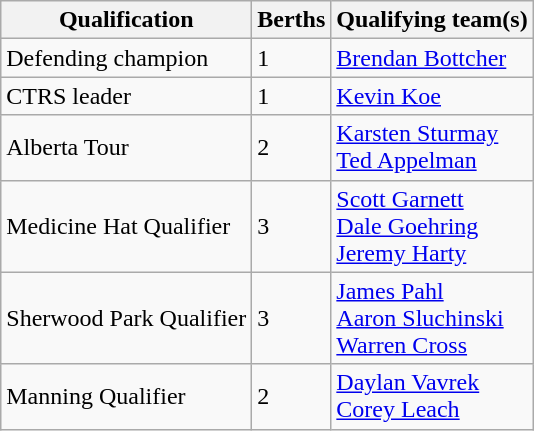<table class="wikitable" border="1">
<tr>
<th>Qualification</th>
<th>Berths</th>
<th>Qualifying team(s)</th>
</tr>
<tr>
<td>Defending champion</td>
<td>1</td>
<td><a href='#'>Brendan Bottcher</a></td>
</tr>
<tr>
<td>CTRS leader</td>
<td>1</td>
<td><a href='#'>Kevin Koe</a></td>
</tr>
<tr>
<td>Alberta Tour</td>
<td>2</td>
<td><a href='#'>Karsten Sturmay</a> <br> <a href='#'>Ted Appelman</a></td>
</tr>
<tr>
<td>Medicine Hat Qualifier</td>
<td>3</td>
<td><a href='#'>Scott Garnett</a> <br> <a href='#'>Dale Goehring</a> <br> <a href='#'>Jeremy Harty</a></td>
</tr>
<tr>
<td>Sherwood Park Qualifier</td>
<td>3</td>
<td><a href='#'>James Pahl</a> <br> <a href='#'>Aaron Sluchinski</a> <br> <a href='#'>Warren Cross</a></td>
</tr>
<tr>
<td>Manning Qualifier</td>
<td>2</td>
<td><a href='#'>Daylan Vavrek</a> <br> <a href='#'>Corey Leach</a></td>
</tr>
</table>
